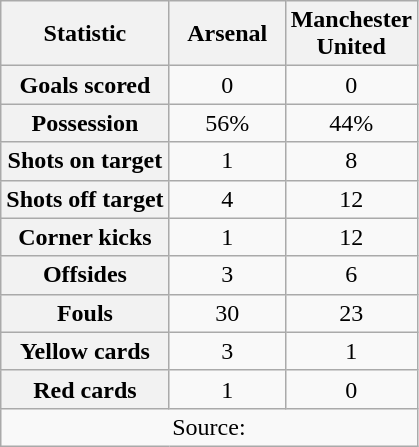<table class="wikitable plainrowheaders" style="text-align:center">
<tr>
<th scope="col">Statistic</th>
<th scope="col" style="width:70px">Arsenal</th>
<th scope="col" style="width:70px;">Manchester United</th>
</tr>
<tr>
<th scope=row>Goals scored</th>
<td>0</td>
<td>0</td>
</tr>
<tr>
<th scope=row>Possession</th>
<td>56%</td>
<td>44%</td>
</tr>
<tr>
<th scope=row>Shots on target</th>
<td>1</td>
<td>8</td>
</tr>
<tr>
<th scope=row>Shots off target</th>
<td>4</td>
<td>12</td>
</tr>
<tr>
<th scope=row>Corner kicks</th>
<td>1</td>
<td>12</td>
</tr>
<tr>
<th scope=row>Offsides</th>
<td>3</td>
<td>6</td>
</tr>
<tr>
<th scope=row>Fouls</th>
<td>30</td>
<td>23</td>
</tr>
<tr>
<th scope=row>Yellow cards</th>
<td>3</td>
<td>1</td>
</tr>
<tr>
<th scope=row>Red cards</th>
<td>1</td>
<td>0</td>
</tr>
<tr>
<td colspan="3">Source:</td>
</tr>
</table>
